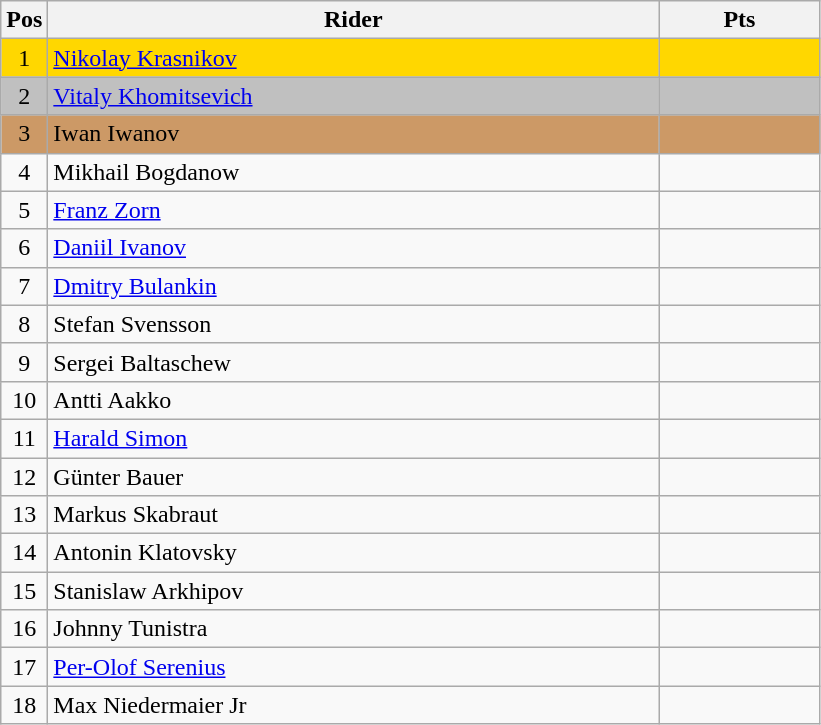<table class="wikitable" style="font-size: 100%">
<tr>
<th width=20>Pos</th>
<th width=400>Rider</th>
<th width=100>Pts</th>
</tr>
<tr align=center style="background-color: gold;">
<td>1</td>
<td align="left"> <a href='#'>Nikolay Krasnikov</a></td>
<td></td>
</tr>
<tr align=center style="background-color: silver;">
<td>2</td>
<td align="left"> <a href='#'>Vitaly Khomitsevich</a></td>
<td></td>
</tr>
<tr align=center style="background-color: #cc9966;">
<td>3</td>
<td align="left"> Iwan Iwanov</td>
<td></td>
</tr>
<tr align=center>
<td>4</td>
<td align="left"> Mikhail Bogdanow</td>
<td></td>
</tr>
<tr align=center>
<td>5</td>
<td align="left"> <a href='#'>Franz Zorn</a></td>
<td></td>
</tr>
<tr align=center>
<td>6</td>
<td align="left"> <a href='#'>Daniil Ivanov</a></td>
<td></td>
</tr>
<tr align=center>
<td>7</td>
<td align="left"> <a href='#'>Dmitry Bulankin</a></td>
<td></td>
</tr>
<tr align=center>
<td>8</td>
<td align="left"> Stefan Svensson</td>
<td></td>
</tr>
<tr align=center>
<td>9</td>
<td align="left"> Sergei Baltaschew</td>
<td></td>
</tr>
<tr align=center>
<td>10</td>
<td align="left"> Antti Aakko</td>
<td></td>
</tr>
<tr align=center>
<td>11</td>
<td align="left"> <a href='#'>Harald Simon</a></td>
<td></td>
</tr>
<tr align=center>
<td>12</td>
<td align="left"> Günter Bauer</td>
<td></td>
</tr>
<tr align=center>
<td>13</td>
<td align="left"> Markus Skabraut</td>
<td></td>
</tr>
<tr align=center>
<td>14</td>
<td align="left"> Antonin Klatovsky</td>
<td></td>
</tr>
<tr align=center>
<td>15</td>
<td align="left"> Stanislaw Arkhipov</td>
<td></td>
</tr>
<tr align=center>
<td>16</td>
<td align="left"> Johnny Tunistra</td>
<td></td>
</tr>
<tr align=center>
<td>17</td>
<td align="left"> <a href='#'>Per-Olof Serenius</a></td>
<td></td>
</tr>
<tr align=center>
<td>18</td>
<td align="left"> Max Niedermaier Jr</td>
<td></td>
</tr>
</table>
